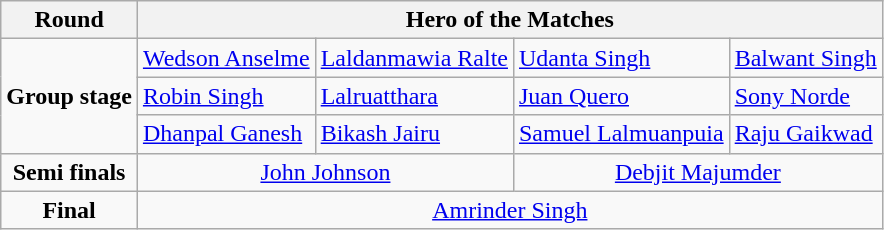<table class="wikitable">
<tr>
<th rowspan="1">Round</th>
<th colspan="4">Hero of the Matches</th>
</tr>
<tr>
<td rowspan="3"><strong>Group stage</strong></td>
<td> <a href='#'>Wedson Anselme</a></td>
<td> <a href='#'>Laldanmawia Ralte</a></td>
<td> <a href='#'>Udanta Singh</a></td>
<td> <a href='#'>Balwant Singh</a></td>
</tr>
<tr>
<td> <a href='#'>Robin Singh</a></td>
<td> <a href='#'>Lalruatthara</a></td>
<td> <a href='#'>Juan Quero</a></td>
<td> <a href='#'>Sony Norde</a></td>
</tr>
<tr>
<td> <a href='#'>Dhanpal Ganesh</a></td>
<td> <a href='#'>Bikash Jairu</a></td>
<td> <a href='#'>Samuel Lalmuanpuia</a></td>
<td> <a href='#'>Raju Gaikwad</a></td>
</tr>
<tr>
<td align="center"><strong>Semi finals</strong></td>
<td colspan=2 align="center"> <a href='#'>John Johnson</a></td>
<td colspan=2 align="center"> <a href='#'>Debjit Majumder</a></td>
</tr>
<tr>
<td align="center"><strong>Final</strong></td>
<td colspan=4 align="center"> <a href='#'>Amrinder Singh</a></td>
</tr>
</table>
